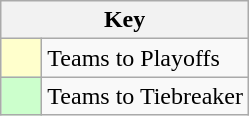<table class="wikitable" style="text-align: center;">
<tr>
<th colspan=2>Key</th>
</tr>
<tr>
<td style="background:#ffffcc; width:20px;"></td>
<td align=left>Teams to Playoffs</td>
</tr>
<tr>
<td style="background:#ccffcc; width:20px;"></td>
<td align=left>Teams to Tiebreaker</td>
</tr>
</table>
